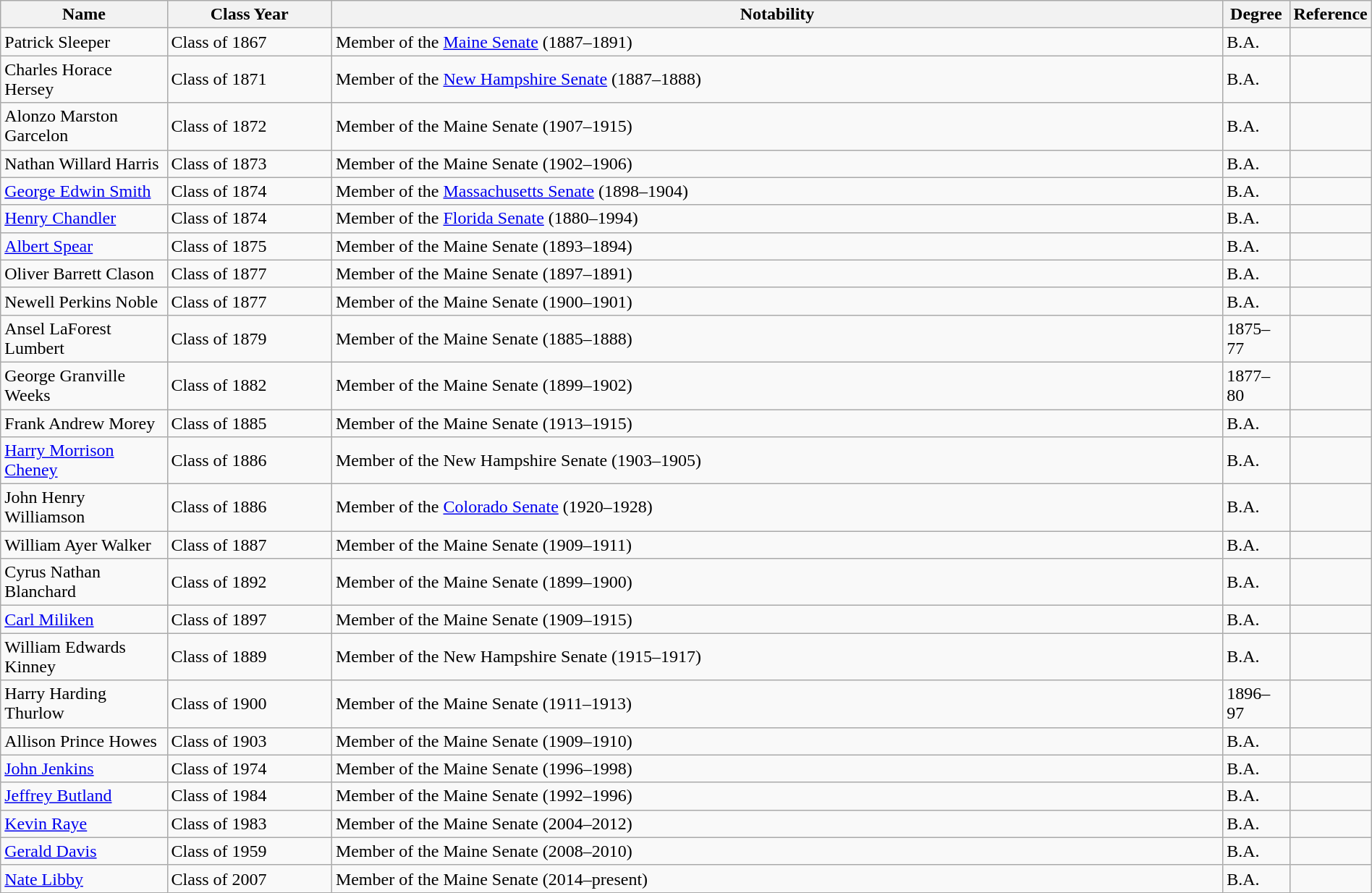<table class="wikitable" style="width:100%">
<tr>
<th style="width:*;">Name</th>
<th style="width:12%;">Class Year</th>
<th class="unsortable" style="width:65%;">Notability</th>
<th>Degree</th>
<th>Reference</th>
</tr>
<tr>
<td>Patrick Sleeper</td>
<td>Class of 1867</td>
<td>Member of the <a href='#'>Maine Senate</a> (1887–1891)</td>
<td>B.A.</td>
<td></td>
</tr>
<tr>
<td>Charles Horace Hersey</td>
<td>Class of 1871</td>
<td>Member of the <a href='#'>New Hampshire Senate</a> (1887–1888)</td>
<td>B.A.</td>
<td></td>
</tr>
<tr>
<td>Alonzo Marston Garcelon</td>
<td>Class of 1872</td>
<td>Member of the Maine Senate (1907–1915)</td>
<td>B.A.</td>
<td></td>
</tr>
<tr>
<td>Nathan Willard Harris</td>
<td>Class of 1873</td>
<td>Member of the Maine Senate (1902–1906)</td>
<td>B.A.</td>
<td></td>
</tr>
<tr>
<td><a href='#'>George Edwin Smith</a></td>
<td>Class of 1874</td>
<td>Member of the <a href='#'>Massachusetts Senate</a> (1898–1904)</td>
<td>B.A.</td>
<td></td>
</tr>
<tr>
<td><a href='#'>Henry Chandler</a></td>
<td>Class of 1874</td>
<td>Member of the <a href='#'>Florida Senate</a> (1880–1994)</td>
<td>B.A.</td>
<td></td>
</tr>
<tr>
<td><a href='#'>Albert Spear</a></td>
<td>Class of 1875</td>
<td>Member of the Maine Senate (1893–1894)</td>
<td>B.A.</td>
<td></td>
</tr>
<tr>
<td>Oliver Barrett Clason</td>
<td>Class of 1877</td>
<td>Member of the Maine Senate (1897–1891)</td>
<td>B.A.</td>
<td></td>
</tr>
<tr>
<td>Newell Perkins Noble</td>
<td>Class of 1877</td>
<td>Member of the Maine Senate (1900–1901)</td>
<td>B.A.</td>
<td></td>
</tr>
<tr>
<td>Ansel LaForest Lumbert</td>
<td>Class of 1879</td>
<td>Member of the Maine Senate (1885–1888)</td>
<td>1875–77</td>
<td></td>
</tr>
<tr>
<td>George Granville Weeks</td>
<td>Class of 1882</td>
<td>Member of the Maine Senate (1899–1902)</td>
<td>1877–80</td>
<td></td>
</tr>
<tr>
<td>Frank Andrew Morey</td>
<td>Class of 1885</td>
<td>Member of the Maine Senate (1913–1915)</td>
<td>B.A.</td>
<td></td>
</tr>
<tr>
<td><a href='#'>Harry Morrison Cheney</a></td>
<td>Class of 1886</td>
<td>Member of the New Hampshire Senate (1903–1905)</td>
<td>B.A.</td>
<td></td>
</tr>
<tr>
<td>John Henry Williamson</td>
<td>Class of 1886</td>
<td>Member of the <a href='#'>Colorado Senate</a> (1920–1928)</td>
<td>B.A.</td>
<td></td>
</tr>
<tr>
<td>William Ayer Walker</td>
<td>Class of 1887</td>
<td>Member of the Maine Senate (1909–1911)</td>
<td>B.A.</td>
<td></td>
</tr>
<tr>
<td>Cyrus Nathan Blanchard</td>
<td>Class of 1892</td>
<td>Member of the Maine Senate (1899–1900)</td>
<td>B.A.</td>
<td></td>
</tr>
<tr>
<td><a href='#'>Carl Miliken</a></td>
<td>Class of 1897</td>
<td>Member of the Maine Senate (1909–1915)</td>
<td>B.A.</td>
<td></td>
</tr>
<tr>
<td>William Edwards Kinney</td>
<td>Class of 1889</td>
<td>Member of the New Hampshire Senate (1915–1917)</td>
<td>B.A.</td>
<td></td>
</tr>
<tr>
<td>Harry Harding Thurlow</td>
<td>Class of 1900</td>
<td>Member of the Maine Senate (1911–1913)</td>
<td>1896–97</td>
<td></td>
</tr>
<tr>
<td>Allison Prince Howes</td>
<td>Class of 1903</td>
<td>Member of the Maine Senate (1909–1910)</td>
<td>B.A.</td>
<td></td>
</tr>
<tr>
<td><a href='#'>John Jenkins</a></td>
<td>Class of 1974</td>
<td>Member of the Maine Senate (1996–1998)</td>
<td>B.A.</td>
<td></td>
</tr>
<tr>
<td><a href='#'>Jeffrey Butland</a></td>
<td>Class of 1984</td>
<td>Member of the Maine Senate (1992–1996)</td>
<td>B.A.</td>
<td></td>
</tr>
<tr>
<td><a href='#'>Kevin Raye</a></td>
<td>Class of 1983</td>
<td>Member of the Maine Senate (2004–2012)</td>
<td>B.A.</td>
<td></td>
</tr>
<tr>
<td><a href='#'>Gerald Davis</a></td>
<td>Class of 1959</td>
<td>Member of the Maine Senate (2008–2010)</td>
<td>B.A.</td>
<td></td>
</tr>
<tr>
<td><a href='#'>Nate Libby</a></td>
<td>Class of 2007</td>
<td>Member of the Maine Senate (2014–present)</td>
<td>B.A.</td>
<td></td>
</tr>
</table>
